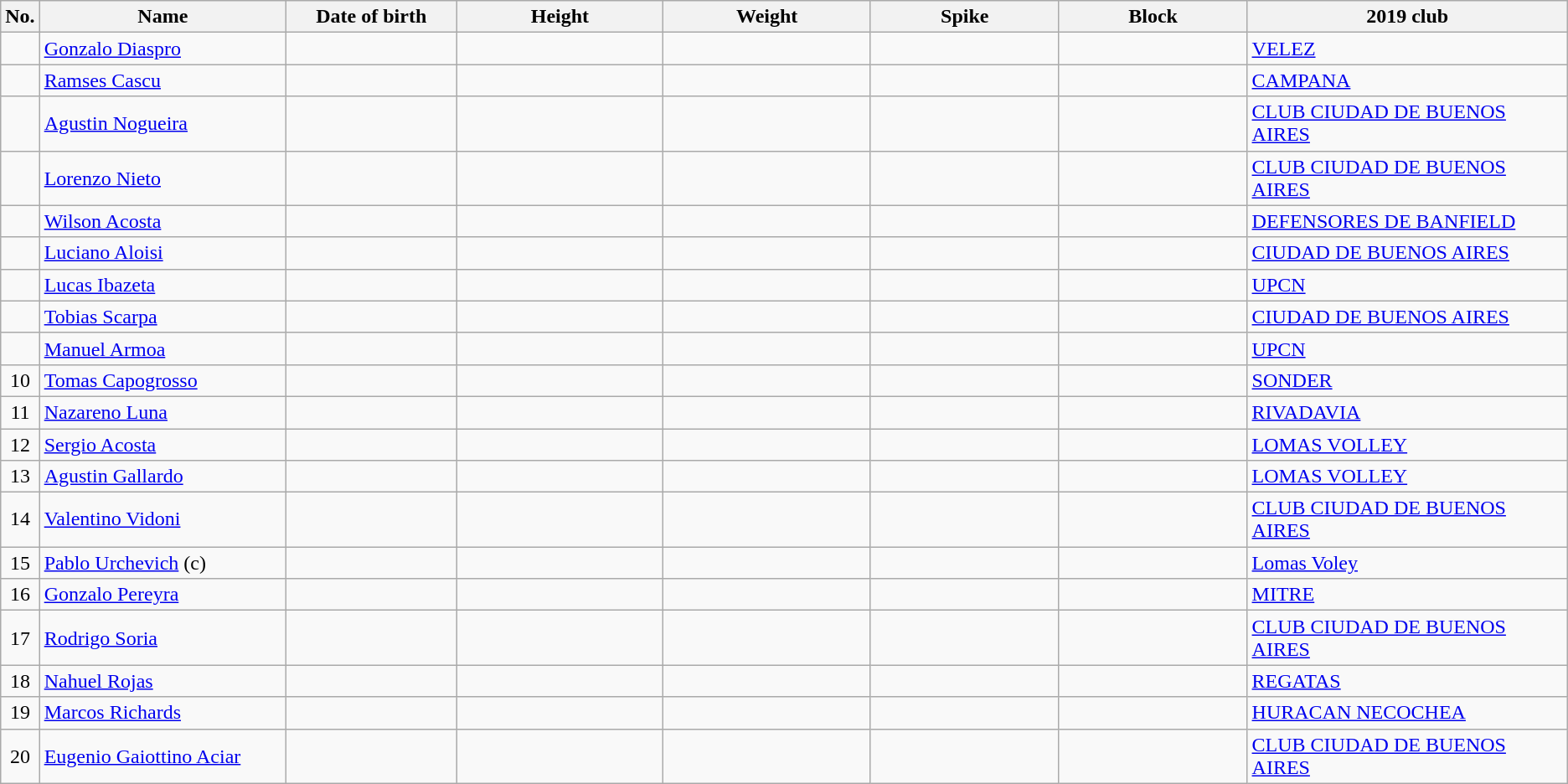<table class="wikitable sortable" style="text-align:center;">
<tr>
<th>No.</th>
<th style="width:13em">Name</th>
<th style="width:9em">Date of birth</th>
<th style="width:11em">Height</th>
<th style="width:11em">Weight</th>
<th style="width:10em">Spike</th>
<th style="width:10em">Block</th>
<th style="width:17em">2019 club</th>
</tr>
<tr>
<td></td>
<td align=left><a href='#'>Gonzalo Diaspro</a></td>
<td align=right></td>
<td></td>
<td></td>
<td></td>
<td></td>
<td align=left> <a href='#'>VELEZ</a></td>
</tr>
<tr>
<td></td>
<td align=left><a href='#'>Ramses Cascu</a></td>
<td align=right></td>
<td></td>
<td></td>
<td></td>
<td></td>
<td align=left> <a href='#'>CAMPANA</a></td>
</tr>
<tr>
<td></td>
<td align=left><a href='#'>Agustin Nogueira</a></td>
<td align=right></td>
<td></td>
<td></td>
<td></td>
<td></td>
<td align=left> <a href='#'>CLUB CIUDAD DE BUENOS AIRES</a></td>
</tr>
<tr>
<td></td>
<td align=left><a href='#'>Lorenzo Nieto</a></td>
<td align=right></td>
<td></td>
<td></td>
<td></td>
<td></td>
<td align=left> <a href='#'>CLUB CIUDAD DE BUENOS AIRES</a></td>
</tr>
<tr>
<td></td>
<td align=left><a href='#'>Wilson Acosta</a></td>
<td align=right></td>
<td></td>
<td></td>
<td></td>
<td></td>
<td align=left> <a href='#'>DEFENSORES DE BANFIELD</a></td>
</tr>
<tr>
<td></td>
<td align=left><a href='#'>Luciano Aloisi</a></td>
<td align=right></td>
<td></td>
<td></td>
<td></td>
<td></td>
<td align=left> <a href='#'>CIUDAD DE BUENOS AIRES</a></td>
</tr>
<tr>
<td></td>
<td align=left><a href='#'>Lucas Ibazeta</a></td>
<td align=right></td>
<td></td>
<td></td>
<td></td>
<td></td>
<td align=left> <a href='#'>UPCN</a></td>
</tr>
<tr>
<td></td>
<td align=left><a href='#'>Tobias Scarpa</a></td>
<td align=right></td>
<td></td>
<td></td>
<td></td>
<td></td>
<td align=left> <a href='#'>CIUDAD DE BUENOS AIRES</a></td>
</tr>
<tr>
<td></td>
<td align=left><a href='#'>Manuel Armoa</a></td>
<td align=right></td>
<td></td>
<td></td>
<td></td>
<td></td>
<td align=left> <a href='#'>UPCN</a></td>
</tr>
<tr>
<td>10</td>
<td align=left><a href='#'>Tomas Capogrosso</a></td>
<td align=right></td>
<td></td>
<td></td>
<td></td>
<td></td>
<td align=left> <a href='#'>SONDER</a></td>
</tr>
<tr>
<td>11</td>
<td align=left><a href='#'>Nazareno Luna</a></td>
<td align=right></td>
<td></td>
<td></td>
<td></td>
<td></td>
<td align=left> <a href='#'>RIVADAVIA</a></td>
</tr>
<tr>
<td>12</td>
<td align=left><a href='#'>Sergio Acosta</a></td>
<td align=right></td>
<td></td>
<td></td>
<td></td>
<td></td>
<td align=left> <a href='#'>LOMAS VOLLEY</a></td>
</tr>
<tr>
<td>13</td>
<td align=left><a href='#'>Agustin Gallardo</a></td>
<td align=right></td>
<td></td>
<td></td>
<td></td>
<td></td>
<td align=left> <a href='#'>LOMAS VOLLEY</a></td>
</tr>
<tr>
<td>14</td>
<td align=left><a href='#'>Valentino Vidoni</a></td>
<td align=right></td>
<td></td>
<td></td>
<td></td>
<td></td>
<td align=left> <a href='#'>CLUB CIUDAD DE BUENOS AIRES</a></td>
</tr>
<tr>
<td>15</td>
<td align=left><a href='#'>Pablo Urchevich</a> (c)</td>
<td align=right></td>
<td></td>
<td></td>
<td></td>
<td></td>
<td align=left> <a href='#'>Lomas Voley</a></td>
</tr>
<tr>
<td>16</td>
<td align=left><a href='#'>Gonzalo Pereyra</a></td>
<td align=right></td>
<td></td>
<td></td>
<td></td>
<td></td>
<td align=left> <a href='#'>MITRE</a></td>
</tr>
<tr>
<td>17</td>
<td align=left><a href='#'>Rodrigo Soria</a></td>
<td align=right></td>
<td></td>
<td></td>
<td></td>
<td></td>
<td align=left> <a href='#'>CLUB CIUDAD DE BUENOS AIRES</a></td>
</tr>
<tr>
<td>18</td>
<td align=left><a href='#'>Nahuel Rojas</a></td>
<td align=right></td>
<td></td>
<td></td>
<td></td>
<td></td>
<td align=left> <a href='#'>REGATAS</a></td>
</tr>
<tr>
<td>19</td>
<td align=left><a href='#'>Marcos Richards</a></td>
<td align=right></td>
<td></td>
<td></td>
<td></td>
<td></td>
<td align=left> <a href='#'>HURACAN NECOCHEA</a></td>
</tr>
<tr>
<td>20</td>
<td align=left><a href='#'>Eugenio Gaiottino Aciar</a></td>
<td align=right></td>
<td></td>
<td></td>
<td></td>
<td></td>
<td align=left> <a href='#'>CLUB CIUDAD DE BUENOS AIRES</a></td>
</tr>
</table>
